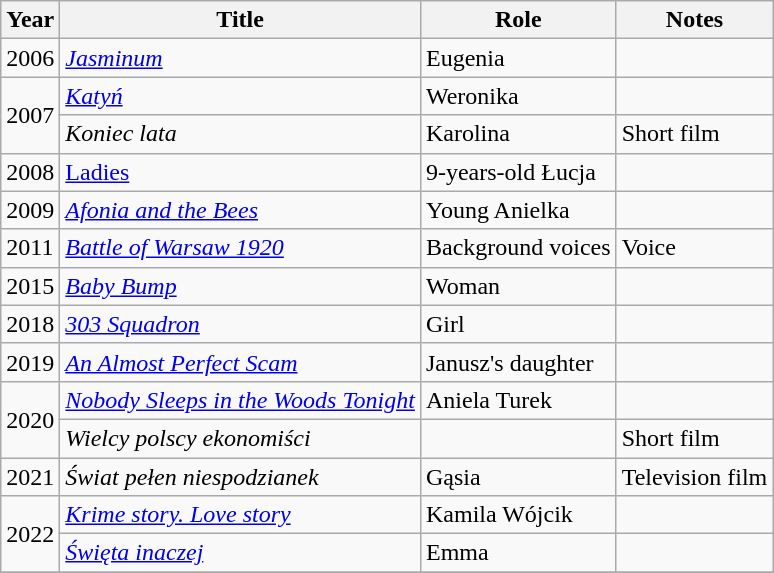<table class="wikitable plainrowheaders sortable">
<tr>
<th scope="col">Year</th>
<th scope="col">Title</th>
<th scope="col">Role</th>
<th scope="col" class="unsortable">Notes</th>
</tr>
<tr>
<td>2006</td>
<td><em><a href='#'>Jasminum</a></em></td>
<td>Eugenia</td>
<td></td>
</tr>
<tr>
<td rowspan=2>2007</td>
<td><em><a href='#'>Katyń</a></em></td>
<td>Weronika</td>
<td></td>
</tr>
<tr>
<td><em>Koniec lata</em></td>
<td>Karolina</td>
<td>Short film</td>
</tr>
<tr>
<td>2008</td>
<td><a href='#'>Ladies</a></td>
<td>9-years-old Łucja</td>
<td></td>
</tr>
<tr>
<td>2009</td>
<td><em><a href='#'>Afonia and the Bees</a></em></td>
<td>Young Anielka</td>
<td></td>
</tr>
<tr>
<td>2011</td>
<td><em><a href='#'>Battle of Warsaw 1920</a></em></td>
<td>Background voices</td>
<td>Voice</td>
</tr>
<tr>
<td>2015</td>
<td><em><a href='#'>Baby Bump</a></em></td>
<td>Woman</td>
<td></td>
</tr>
<tr>
<td>2018</td>
<td><em><a href='#'>303 Squadron</a></em></td>
<td>Girl</td>
<td></td>
</tr>
<tr>
<td>2019</td>
<td><em><a href='#'>An Almost Perfect Scam</a></em></td>
<td>Janusz's daughter</td>
<td></td>
</tr>
<tr>
<td rowspan=2>2020</td>
<td><em><a href='#'>Nobody Sleeps in the Woods Tonight</a></em></td>
<td>Aniela Turek</td>
<td></td>
</tr>
<tr>
<td><em>Wielcy polscy ekonomiści</em></td>
<td></td>
<td>Short film</td>
</tr>
<tr>
<td>2021</td>
<td><em>Świat pełen niespodzianek</em></td>
<td>Gąsia</td>
<td>Television film</td>
</tr>
<tr>
<td rowspan=2>2022</td>
<td><em><a href='#'>Krime story. Love story</a></em></td>
<td>Kamila Wójcik</td>
<td></td>
</tr>
<tr>
<td><em><a href='#'>Święta inaczej</a></em></td>
<td>Emma</td>
<td></td>
</tr>
<tr>
</tr>
</table>
